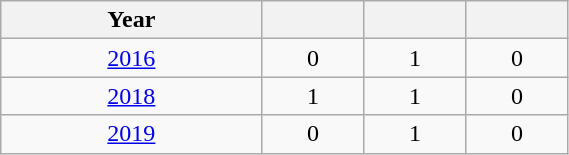<table class="wikitable" width=30% style="font-size:100%; text-align:center;">
<tr>
<th>Year</th>
<th></th>
<th></th>
<th></th>
</tr>
<tr>
<td><a href='#'>2016</a></td>
<td>0</td>
<td>1</td>
<td>0</td>
</tr>
<tr>
<td><a href='#'>2018</a></td>
<td>1</td>
<td>1</td>
<td>0</td>
</tr>
<tr>
<td><a href='#'>2019</a></td>
<td>0</td>
<td>1</td>
<td>0</td>
</tr>
</table>
